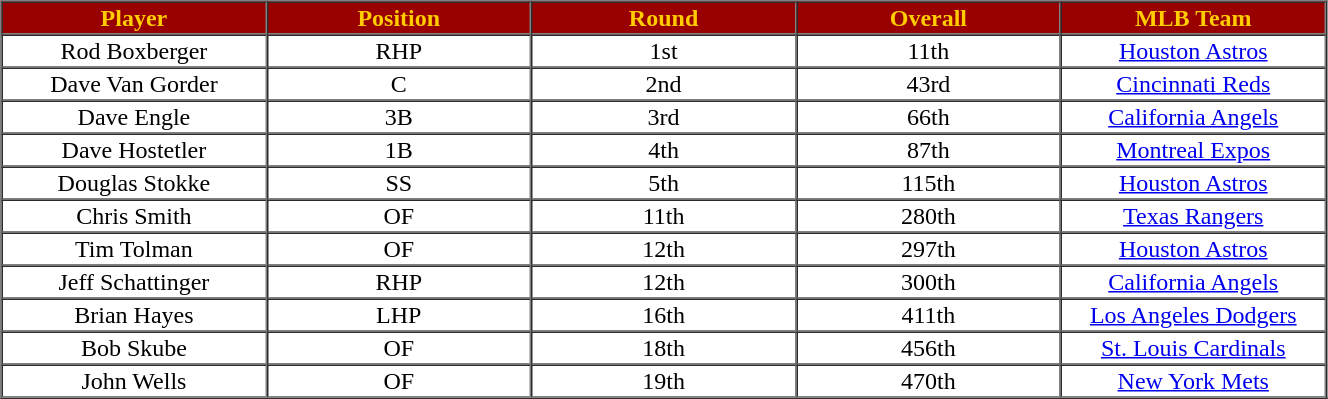<table cellpadding="1" border="1" cellspacing="0" style="width:70%;">
<tr>
<th style="background:#990000; width:20%;color:#FFCC00;">Player</th>
<th style="background:#990000; width:20%;color:#FFCC00;">Position</th>
<th style="background:#990000; width:20%;color:#FFCC00;">Round</th>
<th style="background:#990000; width:20%;color:#FFCC00;">Overall</th>
<th style="background:#990000; width:20%;color:#FFCC00;">MLB Team</th>
</tr>
<tr style="text-align:center;">
<td>Rod Boxberger</td>
<td>RHP</td>
<td>1st</td>
<td>11th</td>
<td><a href='#'>Houston Astros</a></td>
</tr>
<tr style="text-align:center;">
<td>Dave Van Gorder</td>
<td>C</td>
<td>2nd</td>
<td>43rd</td>
<td><a href='#'>Cincinnati Reds</a></td>
</tr>
<tr style="text-align:center;">
<td>Dave Engle</td>
<td>3B</td>
<td>3rd</td>
<td>66th</td>
<td><a href='#'>California Angels</a></td>
</tr>
<tr style="text-align:center;">
<td>Dave Hostetler</td>
<td>1B</td>
<td>4th</td>
<td>87th</td>
<td><a href='#'>Montreal Expos</a></td>
</tr>
<tr style="text-align:center;">
<td>Douglas Stokke</td>
<td>SS</td>
<td>5th</td>
<td>115th</td>
<td><a href='#'>Houston Astros</a></td>
</tr>
<tr style="text-align:center;">
<td>Chris Smith</td>
<td>OF</td>
<td>11th</td>
<td>280th</td>
<td><a href='#'>Texas Rangers</a></td>
</tr>
<tr style="text-align:center;">
<td>Tim Tolman</td>
<td>OF</td>
<td>12th</td>
<td>297th</td>
<td><a href='#'>Houston Astros</a></td>
</tr>
<tr style="text-align:center;">
<td>Jeff Schattinger</td>
<td>RHP</td>
<td>12th</td>
<td>300th</td>
<td><a href='#'>California Angels</a></td>
</tr>
<tr style="text-align:center;">
<td>Brian Hayes</td>
<td>LHP</td>
<td>16th</td>
<td>411th</td>
<td><a href='#'>Los Angeles Dodgers</a></td>
</tr>
<tr style="text-align:center;">
<td>Bob Skube</td>
<td>OF</td>
<td>18th</td>
<td>456th</td>
<td><a href='#'>St. Louis Cardinals</a></td>
</tr>
<tr style="text-align:center;">
<td>John Wells</td>
<td>OF</td>
<td>19th</td>
<td>470th</td>
<td><a href='#'>New York Mets</a></td>
</tr>
</table>
